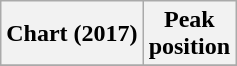<table class="wikitable">
<tr>
<th>Chart (2017)</th>
<th>Peak<br>position</th>
</tr>
<tr>
</tr>
</table>
